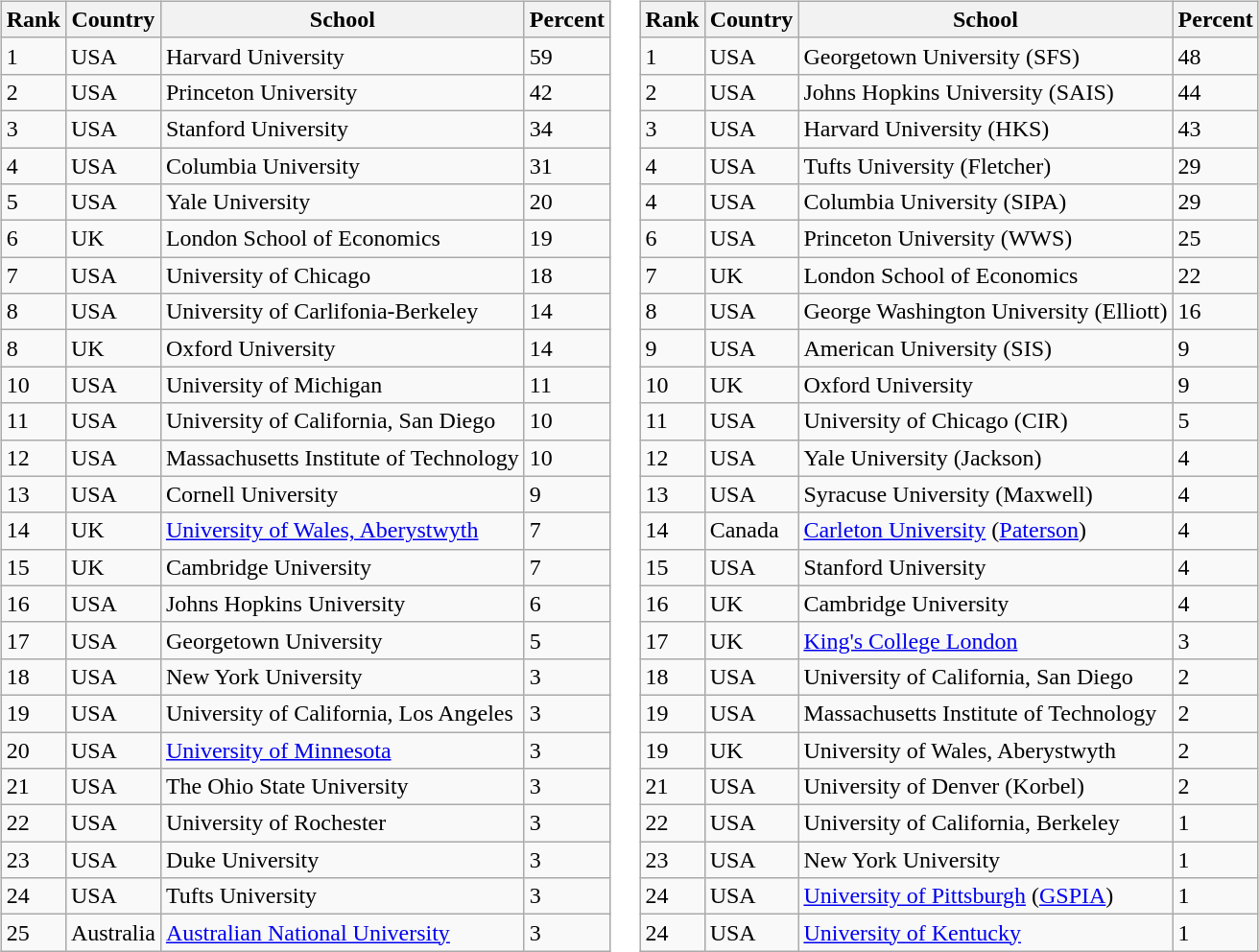<table>
<tr>
<td><br><table class="wikitable" border="1">
<tr>
<th>Rank</th>
<th>Country</th>
<th>School</th>
<th>Percent</th>
</tr>
<tr>
<td>1</td>
<td>USA</td>
<td>Harvard University</td>
<td>59</td>
</tr>
<tr>
<td>2</td>
<td>USA</td>
<td>Princeton University</td>
<td>42</td>
</tr>
<tr>
<td>3</td>
<td>USA</td>
<td>Stanford University</td>
<td>34</td>
</tr>
<tr>
<td>4</td>
<td>USA</td>
<td>Columbia University</td>
<td>31</td>
</tr>
<tr>
<td>5</td>
<td>USA</td>
<td>Yale University</td>
<td>20</td>
</tr>
<tr>
<td>6</td>
<td>UK</td>
<td>London School of Economics</td>
<td>19</td>
</tr>
<tr>
<td>7</td>
<td>USA</td>
<td>University of Chicago</td>
<td>18</td>
</tr>
<tr>
<td>8</td>
<td>USA</td>
<td>University of Carlifonia-Berkeley</td>
<td>14</td>
</tr>
<tr>
<td>8</td>
<td>UK</td>
<td>Oxford University</td>
<td>14</td>
</tr>
<tr>
<td>10</td>
<td>USA</td>
<td>University of Michigan</td>
<td>11</td>
</tr>
<tr>
<td>11</td>
<td>USA</td>
<td>University of California, San Diego</td>
<td>10</td>
</tr>
<tr>
<td>12</td>
<td>USA</td>
<td>Massachusetts Institute of Technology</td>
<td>10</td>
</tr>
<tr>
<td>13</td>
<td>USA</td>
<td>Cornell University</td>
<td>9</td>
</tr>
<tr>
<td>14</td>
<td>UK</td>
<td><a href='#'>University of Wales, Aberystwyth</a></td>
<td>7</td>
</tr>
<tr>
<td>15</td>
<td>UK</td>
<td>Cambridge University</td>
<td>7</td>
</tr>
<tr>
<td>16</td>
<td>USA</td>
<td>Johns Hopkins University</td>
<td>6</td>
</tr>
<tr>
<td>17</td>
<td>USA</td>
<td>Georgetown University</td>
<td>5</td>
</tr>
<tr>
<td>18</td>
<td>USA</td>
<td>New York University</td>
<td>3</td>
</tr>
<tr>
<td>19</td>
<td>USA</td>
<td>University of California, Los Angeles</td>
<td>3</td>
</tr>
<tr>
<td>20</td>
<td>USA</td>
<td><a href='#'>University of Minnesota</a></td>
<td>3</td>
</tr>
<tr>
<td>21</td>
<td>USA</td>
<td>The Ohio State University</td>
<td>3</td>
</tr>
<tr>
<td>22</td>
<td>USA</td>
<td>University of Rochester</td>
<td>3</td>
</tr>
<tr>
<td>23</td>
<td>USA</td>
<td>Duke University</td>
<td>3</td>
</tr>
<tr>
<td>24</td>
<td>USA</td>
<td>Tufts University</td>
<td>3</td>
</tr>
<tr>
<td>25</td>
<td>Australia</td>
<td><a href='#'>Australian National University</a></td>
<td>3</td>
</tr>
</table>
</td>
<td><br><table class="wikitable" border="1">
<tr>
<th>Rank</th>
<th>Country</th>
<th>School</th>
<th>Percent</th>
</tr>
<tr>
<td>1</td>
<td>USA</td>
<td>Georgetown University (SFS)</td>
<td>48</td>
</tr>
<tr>
<td>2</td>
<td>USA</td>
<td>Johns Hopkins University (SAIS)</td>
<td>44</td>
</tr>
<tr>
<td>3</td>
<td>USA</td>
<td>Harvard University (HKS)</td>
<td>43</td>
</tr>
<tr>
<td>4</td>
<td>USA</td>
<td>Tufts University (Fletcher)</td>
<td>29</td>
</tr>
<tr>
<td>4</td>
<td>USA</td>
<td>Columbia University (SIPA)</td>
<td>29</td>
</tr>
<tr>
<td>6</td>
<td>USA</td>
<td>Princeton University (WWS)</td>
<td>25</td>
</tr>
<tr>
<td>7</td>
<td>UK</td>
<td>London School of Economics</td>
<td>22</td>
</tr>
<tr>
<td>8</td>
<td>USA</td>
<td>George Washington University (Elliott)</td>
<td>16</td>
</tr>
<tr>
<td>9</td>
<td>USA</td>
<td>American University (SIS)</td>
<td>9</td>
</tr>
<tr>
<td>10</td>
<td>UK</td>
<td>Oxford University</td>
<td>9</td>
</tr>
<tr>
<td>11</td>
<td>USA</td>
<td>University of Chicago (CIR)</td>
<td>5</td>
</tr>
<tr>
<td>12</td>
<td>USA</td>
<td>Yale University (Jackson)</td>
<td>4</td>
</tr>
<tr>
<td>13</td>
<td>USA</td>
<td>Syracuse University (Maxwell)</td>
<td>4</td>
</tr>
<tr>
<td>14</td>
<td>Canada</td>
<td><a href='#'>Carleton University</a> (<a href='#'>Paterson</a>)</td>
<td>4</td>
</tr>
<tr>
<td>15</td>
<td>USA</td>
<td>Stanford University</td>
<td>4</td>
</tr>
<tr>
<td>16</td>
<td>UK</td>
<td>Cambridge University</td>
<td>4</td>
</tr>
<tr>
<td>17</td>
<td>UK</td>
<td><a href='#'>King's College London</a></td>
<td>3</td>
</tr>
<tr>
<td>18</td>
<td>USA</td>
<td>University of California, San Diego</td>
<td>2</td>
</tr>
<tr>
<td>19</td>
<td>USA</td>
<td>Massachusetts Institute of Technology</td>
<td>2</td>
</tr>
<tr>
<td>19</td>
<td>UK</td>
<td>University of Wales, Aberystwyth</td>
<td>2</td>
</tr>
<tr>
<td>21</td>
<td>USA</td>
<td>University of Denver (Korbel)</td>
<td>2</td>
</tr>
<tr>
<td>22</td>
<td>USA</td>
<td>University of California, Berkeley</td>
<td>1</td>
</tr>
<tr>
<td>23</td>
<td>USA</td>
<td>New York University</td>
<td>1</td>
</tr>
<tr>
<td>24</td>
<td>USA</td>
<td><a href='#'>University of Pittsburgh</a> (<a href='#'>GSPIA</a>)</td>
<td>1</td>
</tr>
<tr>
<td>24</td>
<td>USA</td>
<td><a href='#'>University of Kentucky</a></td>
<td>1</td>
</tr>
</table>
</td>
</tr>
</table>
